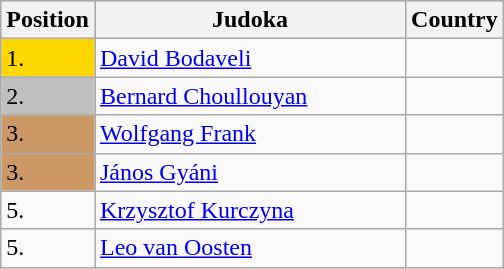<table class=wikitable>
<tr style="background:#ccc;">
<th width=10>Position</th>
<th width=200>Judoka</th>
<th width=10>Country</th>
</tr>
<tr>
<td bgcolor=gold>1.</td>
<td><a href='#'>David Bodaveli</a></td>
<td></td>
</tr>
<tr>
<td style="background:silver;">2.</td>
<td><a href='#'>Bernard Choullouyan</a></td>
<td></td>
</tr>
<tr>
<td style="background:#c96;">3.</td>
<td><a href='#'>Wolfgang Frank</a></td>
<td></td>
</tr>
<tr>
<td style="background:#c96;">3.</td>
<td><a href='#'>János Gyáni</a></td>
<td></td>
</tr>
<tr>
<td>5.</td>
<td><a href='#'>Krzysztof Kurczyna</a></td>
<td></td>
</tr>
<tr>
<td>5.</td>
<td><a href='#'>Leo van Oosten</a></td>
<td></td>
</tr>
</table>
